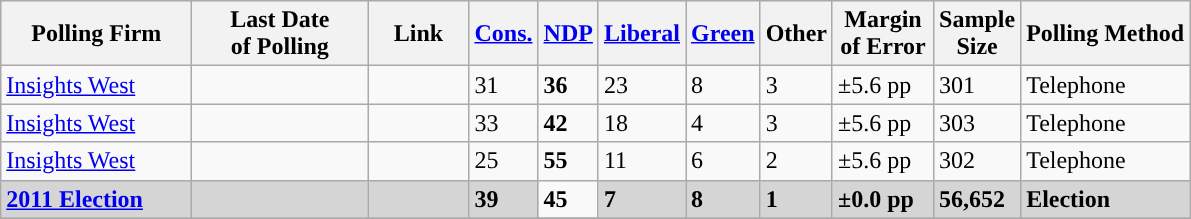<table class="wikitable sortable">
<tr style="background:#e9e9e9;">
<th style="width:120px">Polling Firm</th>
<th style="width:110px">Last Date<br>of Polling</th>
<th style="width:60px" class="unsortable">Link</th>
<th style="background-color:"><strong><a href='#'>Cons.</a></strong></th>
<th style="background-color:"><strong><a href='#'>NDP</a></strong></th>
<th style="background-color:"><strong><a href='#'>Liberal</a></strong></th>
<th style="background-color:"><strong><a href='#'>Green</a></strong></th>
<th style="background-color:"><strong>Other</strong></th>
<th style="width:60px;" class=unsortable>Margin<br>of Error</th>
<th style="width:50px;" class=unsortable>Sample<br>Size</th>
<th class=unsortable>Polling Method</th>
</tr>
<tr>
<td><a href='#'>Insights West</a></td>
<td></td>
<td></td>
<td>31</td>
<td><strong>36</strong></td>
<td>23</td>
<td>8</td>
<td>3</td>
<td>±5.6 pp</td>
<td>301</td>
<td>Telephone</td>
</tr>
<tr>
<td><a href='#'>Insights West</a></td>
<td></td>
<td></td>
<td>33</td>
<td><strong>42</strong></td>
<td>18</td>
<td>4</td>
<td>3</td>
<td>±5.6 pp</td>
<td>303</td>
<td>Telephone</td>
</tr>
<tr>
<td><a href='#'>Insights West</a></td>
<td></td>
<td></td>
<td>25</td>
<td><strong>55</strong></td>
<td>11</td>
<td>6</td>
<td>2</td>
<td>±5.6 pp</td>
<td>302</td>
<td>Telephone</td>
</tr>
<tr>
<td style="background:#D5D5D5"><strong><a href='#'>2011 Election</a></strong></td>
<td style="background:#D5D5D5"><strong></strong></td>
<td style="background:#D5D5D5"></td>
<td style="background:#D5D5D5"><strong>39</strong></td>
<td><strong>45</strong></td>
<td style="background:#D5D5D5"><strong>7</strong></td>
<td style="background:#D5D5D5"><strong>8</strong></td>
<td style="background:#D5D5D5"><strong>1</strong></td>
<td style="background:#D5D5D5"><strong>±0.0 pp</strong></td>
<td style="background:#D5D5D5"><strong>56,652</strong></td>
<td style="background:#D5D5D5"><strong>Election</strong></td>
</tr>
<tr>
</tr>
<tr>
</tr>
</table>
